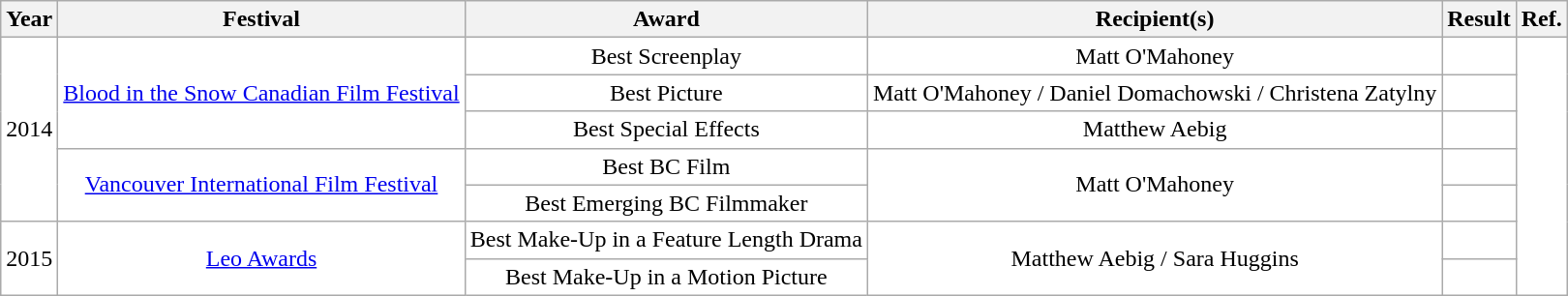<table class="wikitable" rowspan=6; style="text-align: center; background:#ffffff;">
<tr>
<th>Year</th>
<th>Festival</th>
<th>Award</th>
<th>Recipient(s)</th>
<th>Result</th>
<th>Ref.</th>
</tr>
<tr>
<td rowspan=5>2014</td>
<td rowspan=3><a href='#'>Blood in the Snow Canadian Film Festival</a></td>
<td>Best Screenplay</td>
<td>Matt O'Mahoney</td>
<td></td>
<td rowspan=7></td>
</tr>
<tr>
<td>Best Picture</td>
<td>Matt O'Mahoney / Daniel Domachowski / Christena Zatylny</td>
<td></td>
</tr>
<tr>
<td>Best Special Effects</td>
<td>Matthew Aebig</td>
<td></td>
</tr>
<tr>
<td rowspan=2><a href='#'>Vancouver International Film Festival</a></td>
<td>Best BC Film</td>
<td rowspan=2>Matt O'Mahoney</td>
<td></td>
</tr>
<tr>
<td>Best Emerging BC Filmmaker</td>
<td></td>
</tr>
<tr>
<td rowspan=2>2015</td>
<td rowspan=2><a href='#'>Leo Awards</a></td>
<td>Best Make-Up in a Feature Length Drama</td>
<td rowspan=2>Matthew Aebig / Sara Huggins</td>
<td></td>
</tr>
<tr>
<td>Best Make-Up in a Motion Picture</td>
<td></td>
</tr>
</table>
